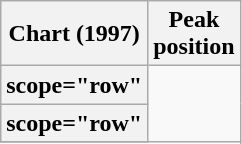<table class="wikitable plainrowheaders sortable">
<tr>
<th scope="col">Chart (1997)</th>
<th scope="col">Peak<br>position</th>
</tr>
<tr>
<th>scope="row" </th>
</tr>
<tr>
<th>scope="row" </th>
</tr>
<tr>
</tr>
</table>
